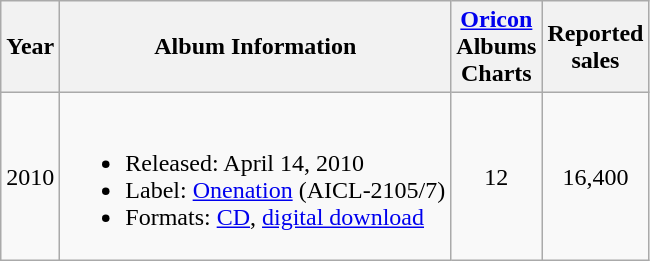<table class="wikitable">
<tr>
<th rowspan="1">Year</th>
<th rowspan="1">Album Information</th>
<th colspan="1"><a href='#'>Oricon</a><br>Albums<br>Charts<br></th>
<th colspan="1">Reported<br>sales<br></th>
</tr>
<tr>
<td align="center">2010</td>
<td><br><ul><li>Released: April 14, 2010</li><li>Label: <a href='#'>Onenation</a> (AICL-2105/7)</li><li>Formats: <a href='#'>CD</a>, <a href='#'>digital download</a></li></ul></td>
<td align="center">12</td>
<td align="center">16,400</td>
</tr>
</table>
